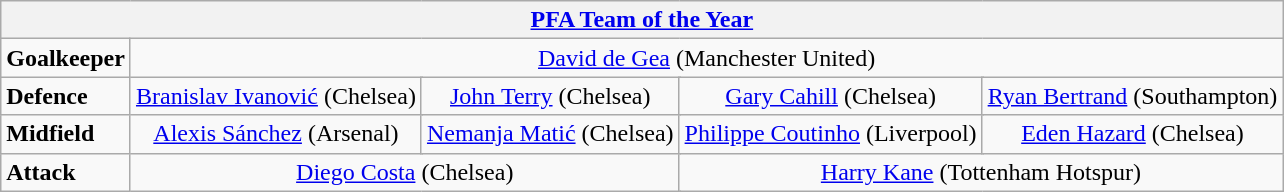<table class="wikitable">
<tr>
<th colspan="13"><a href='#'>PFA Team of the Year</a></th>
</tr>
<tr>
<td><strong>Goalkeeper</strong></td>
<td colspan="12" align="center"> <a href='#'>David de Gea</a> (Manchester United)</td>
</tr>
<tr>
<td><strong>Defence</strong></td>
<td colspan="3" align="center"> <a href='#'>Branislav Ivanović</a> (Chelsea)</td>
<td colspan="3" align="center"> <a href='#'>John Terry</a> (Chelsea)</td>
<td colspan="3" align="center"> <a href='#'>Gary Cahill</a> (Chelsea)</td>
<td colspan="3" align="center"> <a href='#'>Ryan Bertrand</a> (Southampton)</td>
</tr>
<tr>
<td><strong>Midfield</strong></td>
<td colspan="3" align="center"> <a href='#'>Alexis Sánchez</a> (Arsenal)</td>
<td colspan="3" align="center"> <a href='#'>Nemanja Matić</a> (Chelsea)</td>
<td colspan="3" align="center"> <a href='#'>Philippe Coutinho</a> (Liverpool)</td>
<td colspan="3" align="center"> <a href='#'>Eden Hazard</a> (Chelsea)</td>
</tr>
<tr>
<td><strong>Attack</strong></td>
<td colspan="6" align="center"> <a href='#'>Diego Costa</a> (Chelsea)</td>
<td colspan="6" align="center"> <a href='#'>Harry Kane</a> (Tottenham Hotspur)</td>
</tr>
</table>
